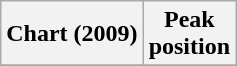<table class="wikitable sortable plainrowheaders" style="text-align:center">
<tr>
<th scope="col">Chart (2009)</th>
<th scope="col">Peak<br>position</th>
</tr>
<tr>
</tr>
</table>
